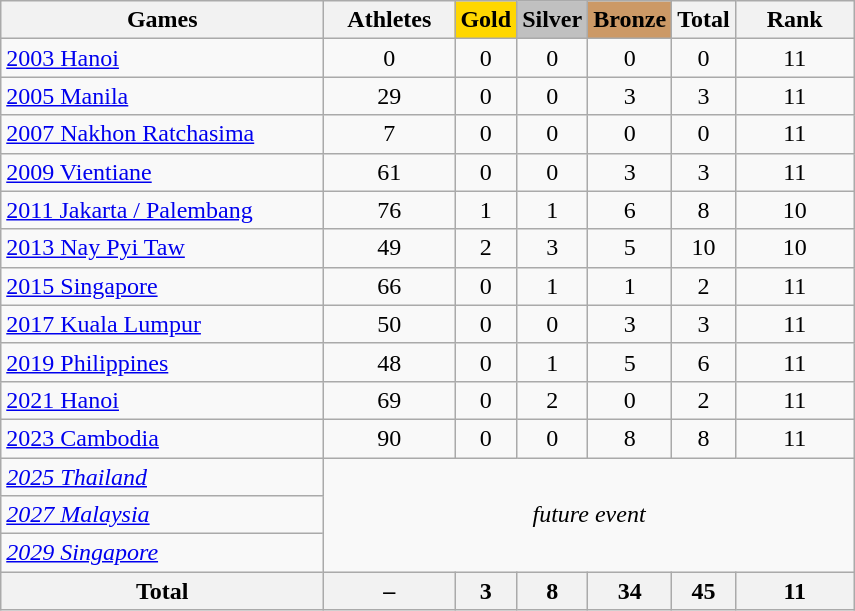<table class="wikitable sortable plainrowheaders" border="1" style="text-align:center;">
<tr>
<th scope="col" style="width:13em;">Games</th>
<th scope="col" style="width:5em;">Athletes</th>
<th scope="col" style="background-color:gold; font-weight:bold;">Gold</th>
<th scope="col" style="background-color:silver; font-weight:bold;">Silver</th>
<th scope="col" style="background-color:#cc9966; font-weight:bold;">Bronze</th>
<th scope="col">Total</th>
<th style="width:4.5em; font-weight:bold;">Rank</th>
</tr>
<tr>
<td align=left> <a href='#'>2003 Hanoi</a></td>
<td>0</td>
<td>0</td>
<td>0</td>
<td>0</td>
<td>0</td>
<td>11</td>
</tr>
<tr>
<td align=left> <a href='#'>2005 Manila</a></td>
<td>29</td>
<td>0</td>
<td>0</td>
<td>3</td>
<td>3</td>
<td>11</td>
</tr>
<tr>
<td align=left> <a href='#'>2007 Nakhon Ratchasima</a></td>
<td>7</td>
<td>0</td>
<td>0</td>
<td>0</td>
<td>0</td>
<td>11</td>
</tr>
<tr>
<td align=left> <a href='#'>2009 Vientiane</a></td>
<td>61</td>
<td>0</td>
<td>0</td>
<td>3</td>
<td>3</td>
<td>11</td>
</tr>
<tr>
<td align=left> <a href='#'>2011 Jakarta / Palembang</a></td>
<td>76</td>
<td>1</td>
<td>1</td>
<td>6</td>
<td>8</td>
<td>10</td>
</tr>
<tr>
<td align=left> <a href='#'>2013 Nay Pyi Taw</a></td>
<td>49</td>
<td>2</td>
<td>3</td>
<td>5</td>
<td>10</td>
<td>10</td>
</tr>
<tr>
<td align=left> <a href='#'>2015 Singapore</a></td>
<td>66</td>
<td>0</td>
<td>1</td>
<td>1</td>
<td>2</td>
<td>11</td>
</tr>
<tr>
<td align=left> <a href='#'>2017 Kuala Lumpur</a></td>
<td>50</td>
<td>0</td>
<td>0</td>
<td>3</td>
<td>3</td>
<td>11</td>
</tr>
<tr>
<td align=left> <a href='#'>2019 Philippines</a></td>
<td>48</td>
<td>0</td>
<td>1</td>
<td>5</td>
<td>6</td>
<td>11</td>
</tr>
<tr>
<td align=left> <a href='#'>2021 Hanoi</a></td>
<td>69</td>
<td>0</td>
<td>2</td>
<td>0</td>
<td>2</td>
<td>11</td>
</tr>
<tr>
<td align=left> <a href='#'>2023 Cambodia</a></td>
<td>90</td>
<td>0</td>
<td>0</td>
<td>8</td>
<td>8</td>
<td>11</td>
</tr>
<tr>
<td align=left> <em><a href='#'>2025 Thailand</a></em></td>
<td colspan=6 rowspan=3><em>future event</em></td>
</tr>
<tr>
<td align=left> <em><a href='#'>2027 Malaysia</a></em></td>
</tr>
<tr>
<td align=left> <em><a href='#'>2029 Singapore</a></em></td>
</tr>
<tr>
<th>Total</th>
<th>–</th>
<th>3</th>
<th>8</th>
<th>34</th>
<th>45</th>
<th>11</th>
</tr>
</table>
